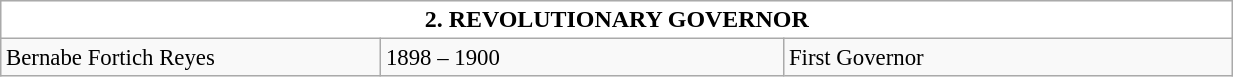<table class="wikitable collapsible collapsed" style="vertical-align:top;text-align:left;font-size:95%;">
<tr>
<th style="background-color:white;font-size:105%;width:51em;" colspan=3>2. REVOLUTIONARY GOVERNOR</th>
</tr>
<tr>
<td style="width:16em;">Bernabe Fortich Reyes</td>
<td style="width:17em;">1898 – 1900</td>
<td style="width:19em;">First Governor</td>
</tr>
</table>
